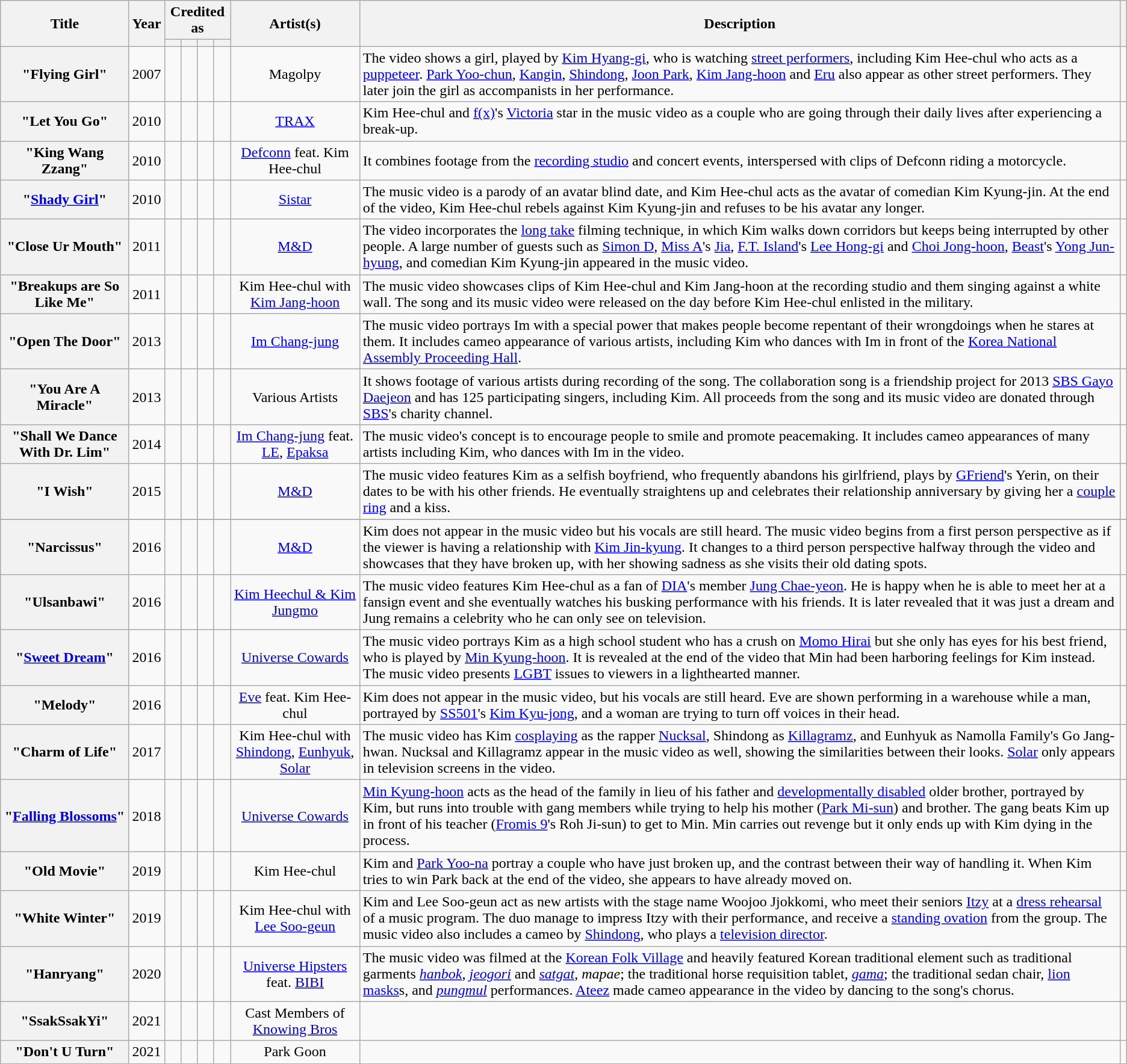<table class="wikitable sortable plainrowheaders" style="text-align: center;">
<tr>
<th scope="col" rowspan="2">Title</th>
<th scope="col" rowspan="2">Year</th>
<th scope="col" colspan="4">Credited as</th>
<th scope="col" rowspan="2">Artist(s)</th>
<th scope="col" class="unsortable" rowspan="2">Description</th>
<th scope="col" class="unsortable" rowspan="2"></th>
</tr>
<tr>
<th scope="col"></th>
<th scope="col"></th>
<th scope="col"></th>
<th scope="col"></th>
</tr>
<tr>
<th scope="row">"Flying Girl"</th>
<td>2007</td>
<td></td>
<td></td>
<td></td>
<td></td>
<td>Magolpy</td>
<td style="text-align:left;">The video shows a girl, played by <a href='#'>Kim Hyang-gi</a>, who is watching <a href='#'>street performers</a>, including Kim Hee-chul who acts as a <a href='#'>puppeteer</a>. <a href='#'>Park Yoo-chun</a>, <a href='#'>Kangin</a>, <a href='#'>Shindong</a>, <a href='#'>Joon Park</a>, <a href='#'>Kim Jang-hoon</a> and <a href='#'>Eru</a> also appear as other street performers. They later join the girl as accompanists in her performance.</td>
<td style="text-align:center;"></td>
</tr>
<tr>
<th scope="row">"Let You Go"</th>
<td>2010</td>
<td></td>
<td></td>
<td></td>
<td></td>
<td><a href='#'>TRAX</a></td>
<td style="text-align:left;">Kim Hee-chul and <a href='#'>f(x)</a>'s <a href='#'>Victoria</a> star in the music video as a couple who are going through their daily lives after experiencing a break-up.</td>
<td style="text-align:center;"></td>
</tr>
<tr>
<th scope="row">"King Wang Zzang"</th>
<td>2010</td>
<td></td>
<td></td>
<td></td>
<td></td>
<td><a href='#'>Defconn</a> feat. Kim Hee-chul</td>
<td style="text-align:left;">It combines footage from the <a href='#'>recording studio</a> and concert events, interspersed with clips of Defconn riding a motorcycle.</td>
<td style="text-align:center;"></td>
</tr>
<tr>
<th scope="row">"<a href='#'>Shady Girl</a>"</th>
<td>2010</td>
<td></td>
<td></td>
<td></td>
<td></td>
<td><a href='#'>Sistar</a></td>
<td style="text-align:left;">The music video is a parody of an avatar blind date, and Kim Hee-chul acts as the avatar of comedian Kim Kyung-jin. At the end of the video, Kim Hee-chul rebels against Kim Kyung-jin and refuses to be his avatar any longer.</td>
<td style="text-align:center;"></td>
</tr>
<tr>
<th scope="row">"Close Ur Mouth"</th>
<td>2011</td>
<td></td>
<td></td>
<td></td>
<td></td>
<td><a href='#'>M&D</a></td>
<td style="text-align:left;">The video incorporates the <a href='#'>long take</a> filming technique, in which Kim walks down corridors but keeps being interrupted by other people. A large number of guests such as <a href='#'>Simon D</a>, <a href='#'>Miss A</a>'s <a href='#'>Jia</a>, <a href='#'>F.T. Island</a>'s <a href='#'>Lee Hong-gi</a> and <a href='#'>Choi Jong-hoon</a>, <a href='#'>Beast</a>'s <a href='#'>Yong Jun-hyung</a>, and comedian Kim Kyung-jin appeared in the music video.</td>
<td style="text-align:center;"></td>
</tr>
<tr>
<th scope="row">"Breakups are So Like Me"</th>
<td>2011</td>
<td></td>
<td></td>
<td></td>
<td></td>
<td>Kim Hee-chul with <a href='#'>Kim Jang-hoon</a></td>
<td style="text-align:left;">The music video showcases clips of Kim Hee-chul and Kim Jang-hoon at the recording studio and them singing against a white wall. The song and its music video were released on the day before Kim Hee-chul enlisted in the military.</td>
<td style="text-align:center;"></td>
</tr>
<tr>
<th scope="row">"Open The Door"</th>
<td>2013</td>
<td></td>
<td></td>
<td></td>
<td></td>
<td><a href='#'>Im Chang-jung</a></td>
<td style="text-align:left;">The music video portrays Im with a special power that makes people become repentant of their wrongdoings when he stares at them. It includes cameo appearance of various artists, including Kim who dances with Im in front of the <a href='#'>Korea National Assembly Proceeding Hall</a>.</td>
<td style="text-align:center;"></td>
</tr>
<tr>
<th scope="row">"You Are A Miracle"</th>
<td>2013</td>
<td></td>
<td></td>
<td></td>
<td></td>
<td>Various Artists</td>
<td style="text-align:left;">It shows footage of various artists during recording of the song. The collaboration song is a friendship project for 2013 <a href='#'>SBS Gayo Daejeon</a> and has 125 participating singers, including Kim. All proceeds from the song and its music video are donated through <a href='#'>SBS</a>'s charity channel.</td>
<td style="text-align:center;"></td>
</tr>
<tr>
<th scope="row">"Shall We Dance With Dr. Lim"</th>
<td>2014</td>
<td></td>
<td></td>
<td></td>
<td></td>
<td><a href='#'>Im Chang-jung</a> feat. <a href='#'>LE</a>, <a href='#'>Epaksa</a></td>
<td style="text-align:left;">The music video's concept is to encourage people to smile and promote peacemaking. It includes cameo appearances of many artists including Kim, who dances with Im in the video.</td>
<td style="text-align:center;"></td>
</tr>
<tr>
<th scope="row">"I Wish"</th>
<td>2015</td>
<td></td>
<td></td>
<td></td>
<td></td>
<td><a href='#'>M&D</a></td>
<td style="text-align:left;">The music video features Kim as a selfish boyfriend, who frequently abandons his girlfriend, plays by <a href='#'>GFriend</a>'s Yerin, on their dates to be with his other friends. He eventually straightens up and celebrates their relationship anniversary by giving her a <a href='#'>couple ring</a> and a kiss.</td>
<td style="text-align:center;"></td>
</tr>
<tr>
</tr>
<tr>
<th scope="row">"Narcissus"</th>
<td>2016</td>
<td></td>
<td></td>
<td></td>
<td></td>
<td><a href='#'>M&D</a></td>
<td style="text-align:left;">Kim does not appear in the music video but his vocals are still heard. The music video begins from a first person perspective as if the viewer is having a relationship with <a href='#'>Kim Jin-kyung</a>. It changes to a third person perspective halfway through the video and showcases that they have broken up, with her showing sadness as she visits their old dating spots.</td>
<td style="text-align:center;"></td>
</tr>
<tr>
<th scope="row">"Ulsanbawi"</th>
<td>2016</td>
<td></td>
<td></td>
<td></td>
<td></td>
<td><a href='#'>Kim Heechul & Kim Jungmo</a></td>
<td style="text-align:left;">The music video features Kim Hee-chul as a fan of <a href='#'>DIA</a>'s member <a href='#'>Jung Chae-yeon</a>. He is happy when he is able to meet her at a fansign event and she eventually watches his busking performance with his friends. It is later revealed that it was just a dream and Jung remains a celebrity who he can only see on television.</td>
<td style="text-align:center;"></td>
</tr>
<tr>
<th scope="row">"<a href='#'>Sweet Dream</a>"</th>
<td>2016</td>
<td></td>
<td></td>
<td></td>
<td></td>
<td><a href='#'>Universe Cowards</a></td>
<td style="text-align:left;">The music video portrays Kim as a high school student who has a crush on <a href='#'>Momo Hirai</a> but she only has eyes for his best friend, who is played by <a href='#'>Min Kyung-hoon</a>. It is revealed at the end of the video that Min had been harboring feelings for Kim instead. The music video presents <a href='#'>LGBT</a> issues to viewers in a lighthearted manner.</td>
<td style="text-align:center;"></td>
</tr>
<tr>
<th scope="row">"Melody"</th>
<td>2016</td>
<td></td>
<td></td>
<td></td>
<td></td>
<td><a href='#'>Eve</a> feat. Kim Hee-chul</td>
<td style="text-align:left;">Kim does not appear in the music video, but his vocals are still heard. Eve are shown performing in a warehouse while a man, portrayed by <a href='#'>SS501</a>'s <a href='#'>Kim Kyu-jong</a>, and a woman are trying to turn off voices in their head.</td>
<td style="text-align:center;"></td>
</tr>
<tr>
<th scope="row">"Charm of Life"</th>
<td>2017</td>
<td></td>
<td></td>
<td></td>
<td></td>
<td>Kim Hee-chul with <a href='#'>Shindong</a>, <a href='#'>Eunhyuk</a>, <a href='#'>Solar</a></td>
<td style="text-align:left;">The music video has Kim <a href='#'>cosplaying</a> as the rapper <a href='#'>Nucksal</a>, Shindong as <a href='#'>Killagramz</a>, and Eunhyuk as Namolla Family's Go Jang-hwan. Nucksal and Killagramz appear in the music video as well, showing the similarities between their looks. <a href='#'>Solar</a> only appears in television screens in the video.</td>
<td style="text-align:center;"></td>
</tr>
<tr>
<th scope="row">"<a href='#'>Falling Blossoms</a>"</th>
<td>2018</td>
<td></td>
<td></td>
<td></td>
<td></td>
<td><a href='#'>Universe Cowards</a></td>
<td style="text-align:left;"><a href='#'>Min Kyung-hoon</a> acts as the head of the family in lieu of his father and <a href='#'>developmentally disabled</a> older brother, portrayed by Kim, but runs into trouble with gang members while trying to help his mother (<a href='#'>Park Mi-sun</a>) and brother. The gang beats Kim up in front of his teacher (<a href='#'>Fromis 9</a>'s Roh Ji-sun) to get to Min. Min carries out revenge but it only ends up with Kim dying in the process.</td>
<td style="text-align:center;"></td>
</tr>
<tr>
<th scope="row">"Old Movie"</th>
<td>2019</td>
<td></td>
<td></td>
<td></td>
<td></td>
<td>Kim Hee-chul</td>
<td style="text-align:left;">Kim and <a href='#'>Park Yoo-na</a> portray a couple who have just broken up, and the contrast between their way of handling it. When Kim tries to win Park back at the end of the video, she appears to have already moved on.</td>
<td style="text-align:center;"></td>
</tr>
<tr>
<th scope="row">"White Winter"</th>
<td>2019</td>
<td></td>
<td></td>
<td></td>
<td></td>
<td>Kim Hee-chul with <a href='#'>Lee Soo-geun</a></td>
<td style="text-align:left;">Kim and Lee Soo-geun act as new artists with the stage name Woojoo Jjokkomi, who meet their seniors <a href='#'>Itzy</a> at a <a href='#'>dress rehearsal</a> of a music program. The duo manage to impress Itzy with their performance, and receive a <a href='#'>standing ovation</a> from the group. The music video also includes a cameo by <a href='#'>Shindong</a>, who plays a <a href='#'>television director</a>.</td>
<td style="text-align:center;"></td>
</tr>
<tr>
<th scope="row">"Hanryang"</th>
<td>2020</td>
<td></td>
<td></td>
<td></td>
<td></td>
<td><a href='#'>Universe Hipsters</a> feat. <a href='#'>BIBI</a></td>
<td style="text-align:left;">The music video was filmed at the <a href='#'>Korean Folk Village</a> and heavily featured Korean traditional element such as traditional garments <em><a href='#'>hanbok</a></em>, <em><a href='#'>jeogori</a></em> and <em><a href='#'>satgat</a></em>, <em>mapae</em>; the traditional horse requisition tablet, <em><a href='#'>gama</a></em>; the traditional sedan chair, <a href='#'>lion masks</a>s, and <em><a href='#'>pungmul</a></em> performances. <a href='#'>Ateez</a> made cameo appearance in the video by dancing to the song's chorus.</td>
<td style="text-align:center;"></td>
</tr>
<tr>
<th scope="row">"SsakSsakYi"</th>
<td>2021</td>
<td></td>
<td></td>
<td></td>
<td></td>
<td>Cast Members of <a href='#'>Knowing Bros</a></td>
<td style="text-align:left;"></td>
<td style="text-align:center;"></td>
</tr>
<tr>
<th scope="row">"Don't U Turn"</th>
<td>2021</td>
<td></td>
<td></td>
<td></td>
<td></td>
<td>Park Goon</td>
<td style="text-align:left;"></td>
<td style="text-align:center;"></td>
</tr>
</table>
